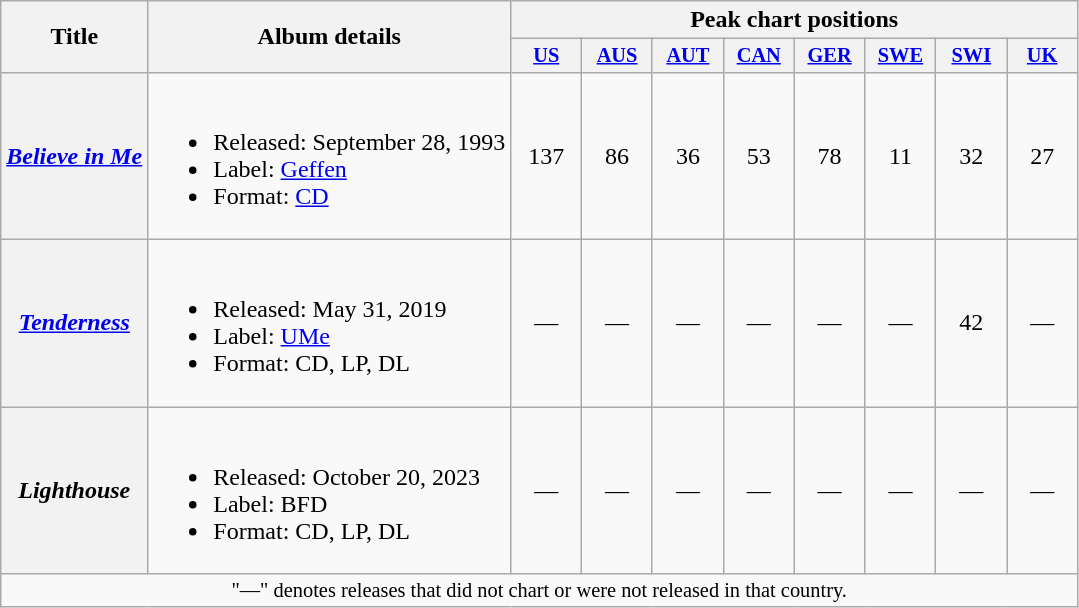<table class="wikitable plainrowheaders">
<tr>
<th rowspan="2">Title</th>
<th rowspan="2">Album details</th>
<th colspan="8">Peak chart positions</th>
</tr>
<tr>
<th style="width:3em;font-size:85%"><a href='#'>US</a><br></th>
<th style="width:3em;font-size:85%"><a href='#'>AUS</a><br></th>
<th style="width:3em;font-size:85%"><a href='#'>AUT</a><br></th>
<th style="width:3em;font-size:85%"><a href='#'>CAN</a><br></th>
<th style="width:3em;font-size:85%"><a href='#'>GER</a><br></th>
<th style="width:3em;font-size:85%"><a href='#'>SWE</a><br></th>
<th style="width:3em;font-size:85%"><a href='#'>SWI</a><br></th>
<th style="width:3em;font-size:85%"><a href='#'>UK</a><br></th>
</tr>
<tr>
<th scope="row"><em><a href='#'>Believe in Me</a></em></th>
<td><br><ul><li>Released: September 28, 1993</li><li>Label: <a href='#'>Geffen</a></li><li>Format: <a href='#'>CD</a></li></ul></td>
<td align="center">137</td>
<td align="center">86</td>
<td align="center">36</td>
<td align="center">53</td>
<td align="center">78</td>
<td align="center">11</td>
<td align="center">32</td>
<td align="center">27</td>
</tr>
<tr>
<th scope="row"><em><a href='#'>Tenderness</a></em></th>
<td><br><ul><li>Released: May 31, 2019</li><li>Label: <a href='#'>UMe</a></li><li>Format: CD, LP, DL</li></ul></td>
<td align="center">—</td>
<td align="center">—</td>
<td align="center">—</td>
<td align="center">—</td>
<td align="center">—</td>
<td align="center">—</td>
<td align="center">42</td>
<td align="center">—</td>
</tr>
<tr>
<th scope="row"><em>Lighthouse</em></th>
<td><br><ul><li>Released: October 20, 2023</li><li>Label: BFD</li><li>Format: CD, LP, DL</li></ul></td>
<td align="center">—</td>
<td align="center">—</td>
<td align="center">—</td>
<td align="center">—</td>
<td align="center">—</td>
<td align="center">—</td>
<td align="center">—</td>
<td align="center">—</td>
</tr>
<tr>
<td align="center" colspan="13" style="font-size: 85%">"—" denotes releases that did not chart or were not released in that country.</td>
</tr>
</table>
